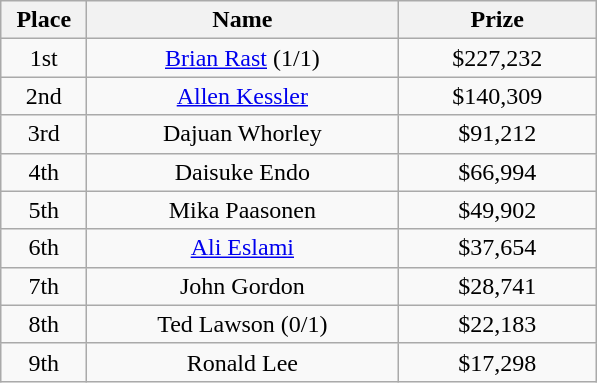<table class="wikitable">
<tr>
<th width="50">Place</th>
<th width="200">Name</th>
<th width="125">Prize</th>
</tr>
<tr>
<td align = "center">1st</td>
<td align = "center"><a href='#'>Brian Rast</a> (1/1)</td>
<td align = "center">$227,232</td>
</tr>
<tr>
<td align = "center">2nd</td>
<td align = "center"><a href='#'>Allen Kessler</a></td>
<td align = "center">$140,309</td>
</tr>
<tr>
<td align = "center">3rd</td>
<td align = "center">Dajuan Whorley</td>
<td align = "center">$91,212</td>
</tr>
<tr>
<td align = "center">4th</td>
<td align = "center">Daisuke Endo</td>
<td align = "center">$66,994</td>
</tr>
<tr>
<td align = "center">5th</td>
<td align = "center">Mika Paasonen</td>
<td align = "center">$49,902</td>
</tr>
<tr>
<td align = "center">6th</td>
<td align = "center"><a href='#'>Ali Eslami</a></td>
<td align = "center">$37,654</td>
</tr>
<tr>
<td align = "center">7th</td>
<td align = "center">John Gordon</td>
<td align = "center">$28,741</td>
</tr>
<tr>
<td align = "center">8th</td>
<td align = "center">Ted Lawson (0/1)</td>
<td align = "center">$22,183</td>
</tr>
<tr>
<td align = "center">9th</td>
<td align = "center">Ronald Lee</td>
<td align = "center">$17,298</td>
</tr>
</table>
